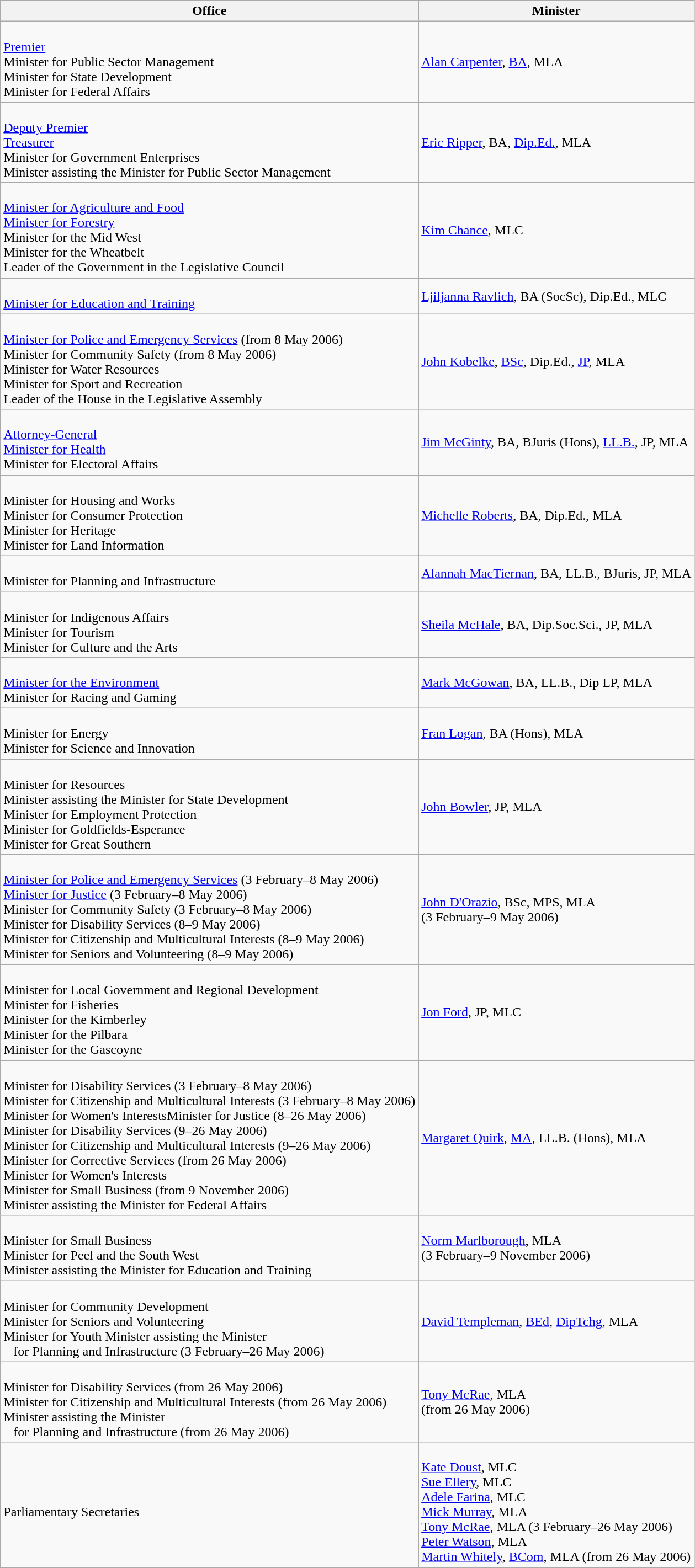<table class="wikitable">
<tr>
<th>Office</th>
<th>Minister</th>
</tr>
<tr>
<td><br><a href='#'>Premier</a><br>
Minister for Public Sector Management<br>
Minister for State Development<br>
Minister for Federal Affairs</td>
<td><a href='#'>Alan Carpenter</a>, <a href='#'>BA</a>, MLA</td>
</tr>
<tr>
<td><br><a href='#'>Deputy Premier</a><br>
<a href='#'>Treasurer</a><br>
Minister for Government Enterprises<br>
Minister assisting the Minister for Public Sector Management</td>
<td><a href='#'>Eric Ripper</a>, BA, <a href='#'>Dip.Ed.</a>, MLA</td>
</tr>
<tr>
<td><br><a href='#'>Minister for Agriculture and Food</a><br>
<a href='#'>Minister for Forestry</a><br>
Minister for the Mid West<br>
Minister for the Wheatbelt<br>
Leader of the Government in the Legislative Council</td>
<td><a href='#'>Kim Chance</a>, MLC</td>
</tr>
<tr>
<td><br><a href='#'>Minister for Education and Training</a></td>
<td><a href='#'>Ljiljanna Ravlich</a>, BA (SocSc), Dip.Ed., MLC</td>
</tr>
<tr>
<td><br><a href='#'>Minister for Police and Emergency Services</a> (from 8 May 2006)<br>
Minister for Community Safety (from 8 May 2006)<br>
Minister for Water Resources<br>
Minister for Sport and Recreation<br>
Leader of the House in the Legislative Assembly</td>
<td><a href='#'>John Kobelke</a>, <a href='#'>BSc</a>, Dip.Ed., <a href='#'>JP</a>, MLA</td>
</tr>
<tr>
<td><br><a href='#'>Attorney-General</a><br>
<a href='#'>Minister for Health</a><br>
Minister for Electoral Affairs</td>
<td><a href='#'>Jim McGinty</a>, BA, BJuris (Hons), <a href='#'>LL.B.</a>, JP, MLA</td>
</tr>
<tr>
<td><br>Minister for Housing and Works<br>
Minister for Consumer Protection<br>
Minister for Heritage<br>
Minister for Land Information</td>
<td><a href='#'>Michelle Roberts</a>, BA, Dip.Ed., MLA</td>
</tr>
<tr>
<td><br>Minister for Planning and Infrastructure</td>
<td><a href='#'>Alannah MacTiernan</a>, BA, LL.B., BJuris, JP, MLA</td>
</tr>
<tr>
<td><br>Minister for Indigenous Affairs<br>
Minister for Tourism<br>
Minister for Culture and the Arts</td>
<td><a href='#'>Sheila McHale</a>, BA, Dip.Soc.Sci., JP, MLA</td>
</tr>
<tr>
<td><br><a href='#'>Minister for the Environment</a><br>
Minister for Racing and Gaming</td>
<td><a href='#'>Mark McGowan</a>, BA, LL.B., Dip LP, MLA</td>
</tr>
<tr>
<td><br>Minister for Energy<br>
Minister for Science and Innovation</td>
<td><a href='#'>Fran Logan</a>, BA (Hons), MLA</td>
</tr>
<tr>
<td><br>Minister for Resources<br>
Minister assisting the Minister for State Development<br>
Minister for Employment Protection<br>
Minister for Goldfields-Esperance<br>
Minister for Great Southern</td>
<td><a href='#'>John Bowler</a>, JP, MLA</td>
</tr>
<tr>
<td><br><a href='#'>Minister for Police and Emergency Services</a> (3 February–8 May 2006)<br>
<a href='#'>Minister for Justice</a> (3 February–8 May 2006)<br>
Minister for Community Safety (3 February–8 May 2006)<br>Minister for Disability Services (8–9 May 2006)<br>
Minister for Citizenship and Multicultural Interests (8–9 May 2006)<br>
Minister for Seniors and Volunteering (8–9 May 2006)<br></td>
<td><a href='#'>John D'Orazio</a>, BSc, MPS, MLA<br>(3 February–9 May 2006)</td>
</tr>
<tr>
<td><br>Minister for Local Government and Regional Development<br>
Minister for Fisheries<br>
Minister for the Kimberley<br>
Minister for the Pilbara<br>
Minister for the Gascoyne</td>
<td><a href='#'>Jon Ford</a>, JP, MLC</td>
</tr>
<tr>
<td><br>Minister for Disability Services (3 February–8 May 2006)<br>
Minister for Citizenship and Multicultural Interests (3 February–8 May 2006)<br>
Minister for Women's InterestsMinister for Justice (8–26 May 2006)<br>
Minister for Disability Services (9–26 May 2006)<br>
Minister for Citizenship and Multicultural Interests (9–26 May 2006)<br>Minister for Corrective Services (from 26 May 2006)<br>
Minister for Women's Interests<br>
Minister for Small Business (from 9 November 2006)<br>
Minister assisting the Minister for Federal Affairs</td>
<td><a href='#'>Margaret Quirk</a>, <a href='#'>MA</a>, LL.B. (Hons), MLA</td>
</tr>
<tr>
<td><br>Minister for Small Business<br>
Minister for Peel and the South West<br>
Minister assisting the Minister for Education and Training</td>
<td><a href='#'>Norm Marlborough</a>, MLA<br>(3 February–9 November 2006)</td>
</tr>
<tr>
<td><br>Minister for Community Development<br>
Minister for Seniors and Volunteering<br>
Minister for Youth
Minister assisting the Minister<br>   for Planning and Infrastructure (3 February–26 May 2006)</td>
<td><a href='#'>David Templeman</a>, <a href='#'>BEd</a>, <a href='#'>DipTchg</a>, MLA</td>
</tr>
<tr>
<td><br>Minister for Disability Services (from 26 May 2006)<br>
Minister for Citizenship and Multicultural Interests (from 26 May 2006)<br>
Minister assisting the Minister<br>   for Planning and Infrastructure (from 26 May 2006)</td>
<td><a href='#'>Tony McRae</a>, MLA<br>(from 26 May 2006)</td>
</tr>
<tr>
<td><br>Parliamentary Secretaries</td>
<td><br><a href='#'>Kate Doust</a>, MLC<br>
<a href='#'>Sue Ellery</a>, MLC<br>
<a href='#'>Adele Farina</a>, MLC<br>
<a href='#'>Mick Murray</a>, MLA<br>
<a href='#'>Tony McRae</a>, MLA (3 February–26 May 2006)<br>
<a href='#'>Peter Watson</a>, MLA<br>
<a href='#'>Martin Whitely</a>, <a href='#'>BCom</a>, MLA (from 26 May 2006)</td>
</tr>
</table>
